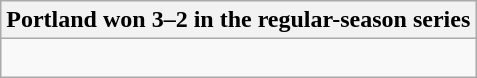<table class="wikitable collapsible collapsed">
<tr>
<th>Portland won 3–2 in the regular-season series</th>
</tr>
<tr>
<td><br>



</td>
</tr>
</table>
